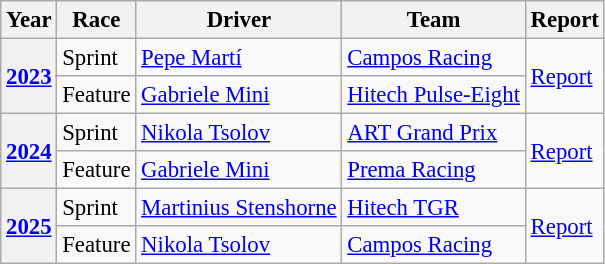<table class="wikitable" style="font-size: 95%;">
<tr>
<th>Year</th>
<th>Race</th>
<th>Driver</th>
<th>Team</th>
<th>Report</th>
</tr>
<tr>
<th rowspan=2><a href='#'>2023</a></th>
<td>Sprint</td>
<td> <a href='#'>Pepe Martí</a></td>
<td><a href='#'>Campos Racing</a></td>
<td rowspan=2><a href='#'>Report</a></td>
</tr>
<tr>
<td>Feature</td>
<td> <a href='#'>Gabriele Mini</a></td>
<td><a href='#'>Hitech Pulse-Eight</a></td>
</tr>
<tr>
<th rowspan=2><a href='#'>2024</a></th>
<td>Sprint</td>
<td> <a href='#'>Nikola Tsolov</a></td>
<td><a href='#'>ART Grand Prix</a></td>
<td rowspan=2><a href='#'>Report</a></td>
</tr>
<tr>
<td>Feature</td>
<td> <a href='#'>Gabriele Mini</a></td>
<td><a href='#'>Prema Racing</a></td>
</tr>
<tr>
<th rowspan="2"><a href='#'>2025</a></th>
<td>Sprint</td>
<td> <a href='#'>Martinius Stenshorne</a></td>
<td><a href='#'>Hitech TGR</a></td>
<td rowspan="2"><a href='#'>Report</a></td>
</tr>
<tr>
<td>Feature</td>
<td> <a href='#'>Nikola Tsolov</a></td>
<td><a href='#'>Campos Racing</a></td>
</tr>
</table>
